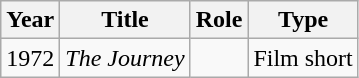<table class="wikitable">
<tr>
<th>Year</th>
<th>Title</th>
<th>Role</th>
<th>Type</th>
</tr>
<tr>
<td>1972</td>
<td><em>The Journey</em></td>
<td></td>
<td>Film short</td>
</tr>
</table>
